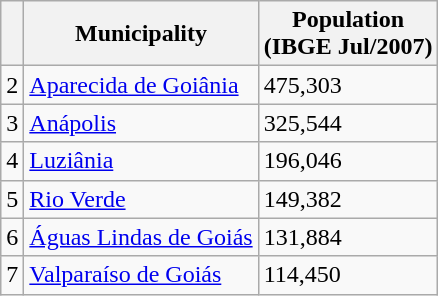<table class="wikitable">
<tr>
<th></th>
<th>Municipality</th>
<th>Population<br>(IBGE Jul/2007)</th>
</tr>
<tr>
<td align="right">2</td>
<td><a href='#'>Aparecida de Goiânia</a></td>
<td>475,303</td>
</tr>
<tr>
<td align="right">3</td>
<td><a href='#'>Anápolis</a></td>
<td>325,544</td>
</tr>
<tr>
<td align="right">4</td>
<td><a href='#'>Luziânia</a></td>
<td>196,046</td>
</tr>
<tr>
<td align="right">5</td>
<td><a href='#'>Rio Verde</a></td>
<td>149,382</td>
</tr>
<tr>
<td align="right">6</td>
<td><a href='#'>Águas Lindas de Goiás</a></td>
<td>131,884</td>
</tr>
<tr>
<td align="right">7</td>
<td><a href='#'>Valparaíso de Goiás</a></td>
<td>114,450</td>
</tr>
</table>
